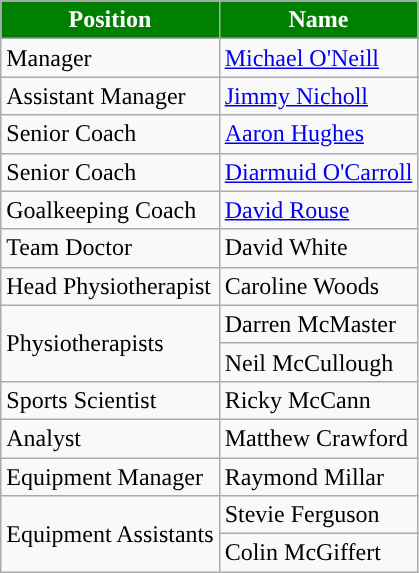<table class="wikitable" style="text-align:left;">
<tr>
<th style="background-color:#008000; color:white; ">Position</th>
<th style="background-color:#008000; color:white; ">Name</th>
</tr>
<tr>
<td>Manager</td>
<td> <a href='#'>Michael O'Neill</a></td>
</tr>
<tr>
<td>Assistant Manager</td>
<td> <a href='#'>Jimmy Nicholl</a></td>
</tr>
<tr>
<td>Senior Coach</td>
<td> <a href='#'>Aaron Hughes</a></td>
</tr>
<tr>
<td>Senior Coach</td>
<td> <a href='#'>Diarmuid O'Carroll</a></td>
</tr>
<tr>
<td>Goalkeeping Coach</td>
<td> <a href='#'>David Rouse</a></td>
</tr>
<tr>
<td>Team Doctor</td>
<td> David White</td>
</tr>
<tr>
<td>Head Physiotherapist</td>
<td> Caroline Woods</td>
</tr>
<tr>
<td rowspan=2>Physiotherapists</td>
<td> Darren McMaster</td>
</tr>
<tr>
<td> Neil McCullough</td>
</tr>
<tr>
<td>Sports Scientist</td>
<td> Ricky McCann</td>
</tr>
<tr>
<td>Analyst</td>
<td> Matthew Crawford</td>
</tr>
<tr>
<td>Equipment Manager</td>
<td> Raymond Millar</td>
</tr>
<tr>
<td rowspan=2>Equipment Assistants</td>
<td> Stevie Ferguson</td>
</tr>
<tr>
<td> Colin McGiffert</td>
</tr>
</table>
